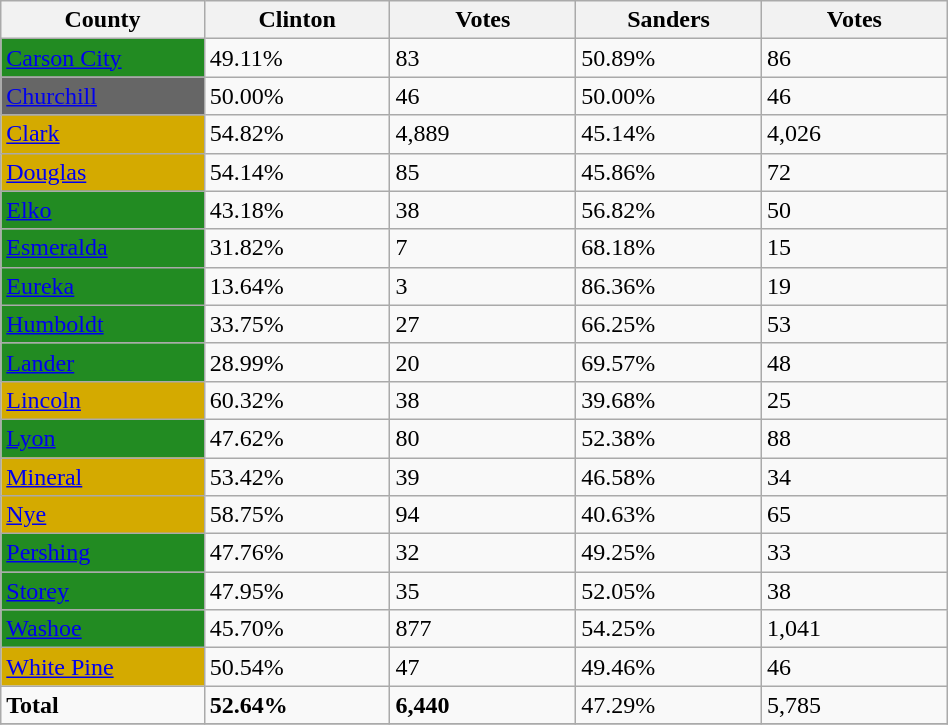<table width="50%" class="wikitable sortable">
<tr>
<th width="10%">County</th>
<th width="10%">Clinton</th>
<th width="10%">Votes</th>
<th width="10%">Sanders</th>
<th width="10%">Votes</th>
</tr>
<tr>
<td style="background:#228B22;"><a href='#'>Carson City</a></td>
<td>49.11%</td>
<td>83</td>
<td>50.89%</td>
<td>86</td>
</tr>
<tr>
<td style="background:#666666;"><a href='#'>Churchill</a></td>
<td>50.00%</td>
<td>46</td>
<td>50.00%</td>
<td>46</td>
</tr>
<tr>
<td style="background:#D4AA00;"><a href='#'>Clark</a></td>
<td>54.82%</td>
<td>4,889</td>
<td>45.14%</td>
<td>4,026</td>
</tr>
<tr>
<td style="background:#D4AA00;"><a href='#'>Douglas</a></td>
<td>54.14%</td>
<td>85</td>
<td>45.86%</td>
<td>72</td>
</tr>
<tr>
<td style="background:#228B22;"><a href='#'>Elko</a></td>
<td>43.18%</td>
<td>38</td>
<td>56.82%</td>
<td>50</td>
</tr>
<tr>
<td style="background:#228B22;"><a href='#'>Esmeralda</a></td>
<td>31.82%</td>
<td>7</td>
<td>68.18%</td>
<td>15</td>
</tr>
<tr>
<td style="background:#228B22;"><a href='#'>Eureka</a></td>
<td>13.64%</td>
<td>3</td>
<td>86.36%</td>
<td>19</td>
</tr>
<tr>
<td style="background:#228B22;"><a href='#'>Humboldt</a></td>
<td>33.75%</td>
<td>27</td>
<td>66.25%</td>
<td>53</td>
</tr>
<tr>
<td style="background:#228B22;"><a href='#'>Lander</a></td>
<td>28.99%</td>
<td>20</td>
<td>69.57%</td>
<td>48</td>
</tr>
<tr>
<td style="background:#D4AA00;"><a href='#'>Lincoln</a></td>
<td>60.32%</td>
<td>38</td>
<td>39.68%</td>
<td>25</td>
</tr>
<tr>
<td style="background:#228B22;"><a href='#'>Lyon</a></td>
<td>47.62%</td>
<td>80</td>
<td>52.38%</td>
<td>88</td>
</tr>
<tr>
<td style="background:#D4AA00;"><a href='#'>Mineral</a></td>
<td>53.42%</td>
<td>39</td>
<td>46.58%</td>
<td>34</td>
</tr>
<tr>
<td style="background:#D4AA00;"><a href='#'>Nye</a></td>
<td>58.75%</td>
<td>94</td>
<td>40.63%</td>
<td>65</td>
</tr>
<tr>
<td style="background:#228B22;"><a href='#'>Pershing</a></td>
<td>47.76%</td>
<td>32</td>
<td>49.25%</td>
<td>33</td>
</tr>
<tr>
<td style="background:#228B22;"><a href='#'>Storey</a></td>
<td>47.95%</td>
<td>35</td>
<td>52.05%</td>
<td>38</td>
</tr>
<tr>
<td style="background:#228B22;"><a href='#'>Washoe</a></td>
<td>45.70%</td>
<td>877</td>
<td>54.25%</td>
<td>1,041</td>
</tr>
<tr>
<td style="background:#D4AA00;"><a href='#'>White Pine</a></td>
<td>50.54%</td>
<td>47</td>
<td>49.46%</td>
<td>46</td>
</tr>
<tr>
<td><strong>Total</strong></td>
<td><strong>52.64%</strong></td>
<td><strong>6,440</strong></td>
<td>47.29%</td>
<td>5,785</td>
</tr>
<tr>
</tr>
</table>
